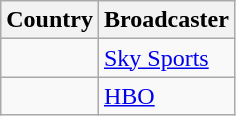<table class="wikitable">
<tr>
<th align=center>Country</th>
<th align=center>Broadcaster</th>
</tr>
<tr>
<td></td>
<td><a href='#'>Sky Sports</a></td>
</tr>
<tr>
<td></td>
<td><a href='#'>HBO</a></td>
</tr>
</table>
